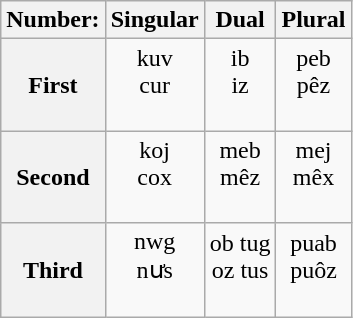<table class="wikitable" style="text-align:center">
<tr>
<th>Number:</th>
<th>Singular</th>
<th>Dual</th>
<th>Plural</th>
</tr>
<tr>
<th>First</th>
<td>kuv<br>cur<br><br></td>
<td>ib<br>iz<br><br></td>
<td>peb<br>pêz<br><br></td>
</tr>
<tr>
<th>Second</th>
<td>koj<br>cox<br><br></td>
<td>meb<br>mêz<br><br></td>
<td>mej<br>mêx<br><br></td>
</tr>
<tr>
<th>Third</th>
<td>nwg<br>nưs<br><br></td>
<td>ob tug<br>oz tus<br><br></td>
<td>puab<br>puôz<br><br></td>
</tr>
</table>
